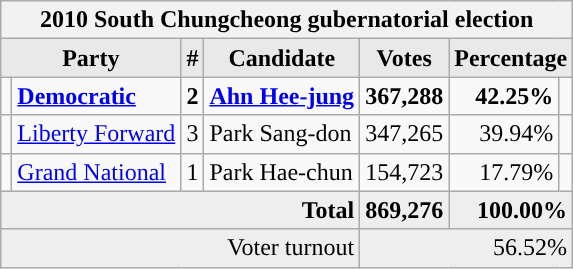<table class="wikitable">
<tr>
<th colspan="7">2010 South Chungcheong gubernatorial election</th>
</tr>
<tr>
<th style="background-color:#E9E9E9" colspan=2>Party</th>
<th style="background-color:#E9E9E9">#</th>
<th style="background-color:#E9E9E9">Candidate</th>
<th style="background-color:#E9E9E9">Votes</th>
<th style="background-color:#E9E9E9" colspan=2>Percentage</th>
</tr>
<tr style="font-weight:bold">
<td></td>
<td align=left><a href='#'>Democratic</a></td>
<td align=center>2</td>
<td align=left><a href='#'>Ahn Hee-jung</a></td>
<td align=right>367,288</td>
<td align=right>42.25%</td>
<td align=right></td>
</tr>
<tr>
<td></td>
<td align=left><a href='#'>Liberty Forward</a></td>
<td align=center>3</td>
<td align=left>Park Sang-don</td>
<td align=right>347,265</td>
<td align=right>39.94%</td>
<td align=right></td>
</tr>
<tr>
<td></td>
<td align=left><a href='#'>Grand National</a></td>
<td align=center>1</td>
<td align=left>Park Hae-chun</td>
<td align=right>154,723</td>
<td align=right>17.79%</td>
<td align=right></td>
</tr>
<tr bgcolor="#EEEEEE" style="font-weight:bold">
<td colspan="4" align=right>Total</td>
<td align=right>869,276</td>
<td align=right colspan=2>100.00%</td>
</tr>
<tr bgcolor="#EEEEEE">
<td colspan="4" align="right">Voter turnout</td>
<td colspan="3" align="right">56.52%</td>
</tr>
</table>
